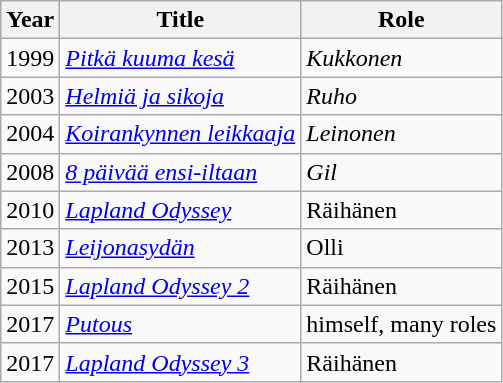<table class="wikitable">
<tr ">
<th>Year</th>
<th>Title</th>
<th>Role</th>
</tr>
<tr>
<td>1999</td>
<td><em><a href='#'>Pitkä kuuma kesä</a></em></td>
<td><em>Kukkonen</em></td>
</tr>
<tr>
<td>2003</td>
<td><em><a href='#'>Helmiä ja sikoja</a></em></td>
<td><em>Ruho</em></td>
</tr>
<tr>
<td>2004</td>
<td><em><a href='#'>Koirankynnen leikkaaja</a></em></td>
<td><em>Leinonen</em></td>
</tr>
<tr>
<td>2008</td>
<td><em><a href='#'>8 päivää ensi-iltaan</a></em></td>
<td><em>Gil</em></td>
</tr>
<tr>
<td>2010</td>
<td><em><a href='#'>Lapland Odyssey</a></em></td>
<td>Räihänen</td>
</tr>
<tr>
<td>2013</td>
<td><em><a href='#'>Leijonasydän</a></em></td>
<td>Olli</td>
</tr>
<tr>
<td>2015</td>
<td><em><a href='#'>Lapland Odyssey 2</a></em></td>
<td>Räihänen</td>
</tr>
<tr>
<td>2017</td>
<td><em><a href='#'>Putous</a></em></td>
<td>himself, many roles</td>
</tr>
<tr>
<td>2017</td>
<td><em><a href='#'>Lapland Odyssey 3</a></em></td>
<td>Räihänen</td>
</tr>
</table>
